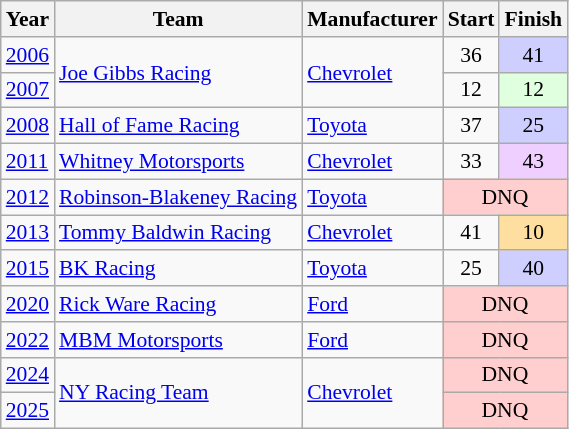<table class="wikitable" style="font-size: 90%;">
<tr>
<th>Year</th>
<th>Team</th>
<th>Manufacturer</th>
<th>Start</th>
<th>Finish</th>
</tr>
<tr>
<td><a href='#'>2006</a></td>
<td rowspan=2><a href='#'>Joe Gibbs Racing</a></td>
<td rowspan=2><a href='#'>Chevrolet</a></td>
<td align=center>36</td>
<td align=center style="background:#CFCFFF;">41</td>
</tr>
<tr>
<td><a href='#'>2007</a></td>
<td align=center>12</td>
<td align=center style="background:#DFFFDF;">12</td>
</tr>
<tr>
<td><a href='#'>2008</a></td>
<td><a href='#'>Hall of Fame Racing</a></td>
<td><a href='#'>Toyota</a></td>
<td align=center>37</td>
<td align=center style="background:#CFCFFF;">25</td>
</tr>
<tr>
<td><a href='#'>2011</a></td>
<td><a href='#'>Whitney Motorsports</a></td>
<td><a href='#'>Chevrolet</a></td>
<td align=center>33</td>
<td align=center style="background:#EFCFFF;">43</td>
</tr>
<tr>
<td><a href='#'>2012</a></td>
<td><a href='#'>Robinson-Blakeney Racing</a></td>
<td><a href='#'>Toyota</a></td>
<td align=center colspan=2 style="background:#FFCFCF;">DNQ</td>
</tr>
<tr>
<td><a href='#'>2013</a></td>
<td><a href='#'>Tommy Baldwin Racing</a></td>
<td><a href='#'>Chevrolet</a></td>
<td align=center>41</td>
<td align=center style="background:#FFDF9F;">10</td>
</tr>
<tr>
<td><a href='#'>2015</a></td>
<td><a href='#'>BK Racing</a></td>
<td><a href='#'>Toyota</a></td>
<td align=center>25</td>
<td align=center style="background:#CFCFFF;">40</td>
</tr>
<tr>
<td><a href='#'>2020</a></td>
<td><a href='#'>Rick Ware Racing</a></td>
<td><a href='#'>Ford</a></td>
<td align=center colspan=2 style="background:#FFCFCF;">DNQ</td>
</tr>
<tr>
<td><a href='#'>2022</a></td>
<td><a href='#'>MBM Motorsports</a></td>
<td><a href='#'>Ford</a></td>
<td align=center colspan=2 style="background:#FFCFCF;">DNQ</td>
</tr>
<tr>
<td><a href='#'>2024</a></td>
<td rowspan=2><a href='#'>NY Racing Team</a></td>
<td rowspan=2><a href='#'>Chevrolet</a></td>
<td align=center colspan=2 style="background:#FFCFCF;">DNQ</td>
</tr>
<tr>
<td><a href='#'>2025</a></td>
<td align=center colspan=2 style="background:#FFCFCF;">DNQ</td>
</tr>
</table>
